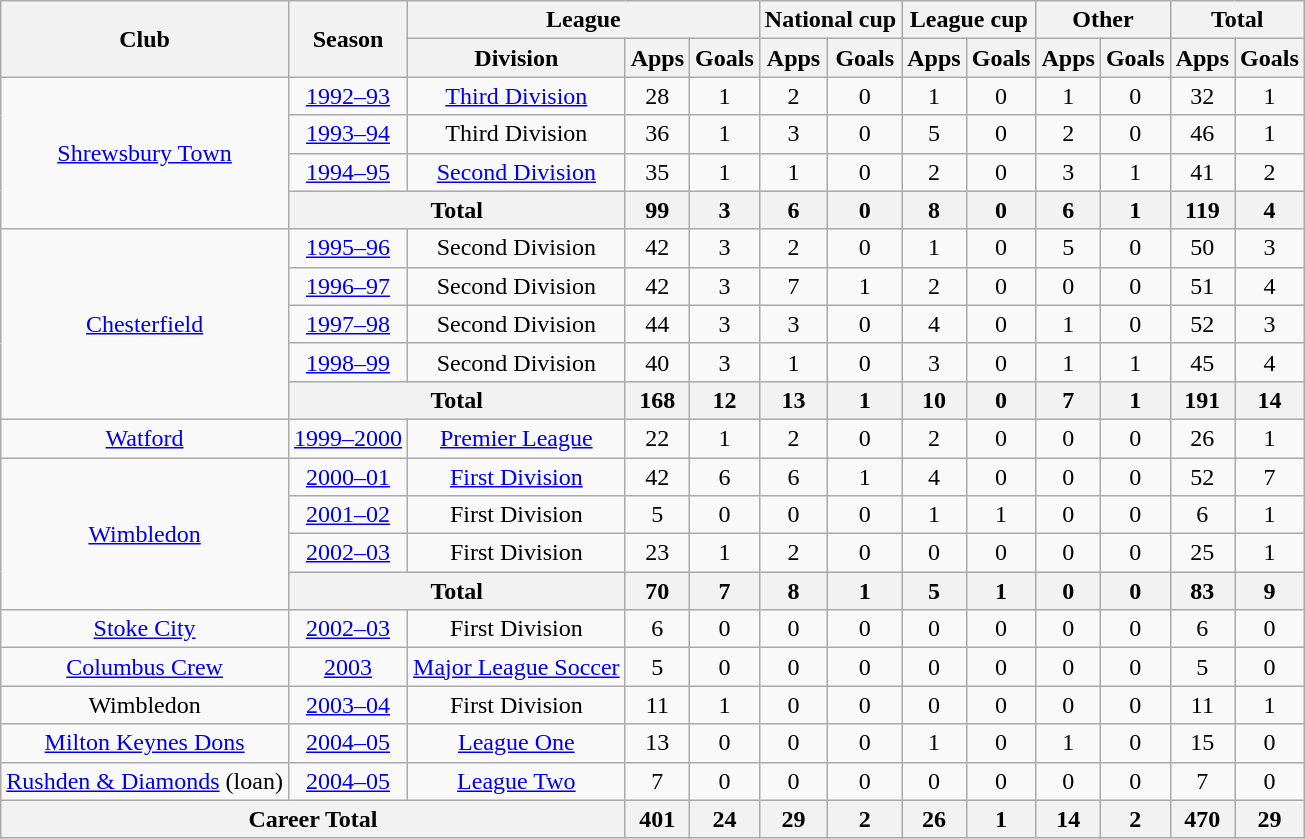<table class="wikitable" style="text-align: center;">
<tr>
<th rowspan="2">Club</th>
<th rowspan="2">Season</th>
<th colspan="3">League</th>
<th colspan="2">National cup</th>
<th colspan="2">League cup</th>
<th colspan="2">Other</th>
<th colspan="2">Total</th>
</tr>
<tr>
<th>Division</th>
<th>Apps</th>
<th>Goals</th>
<th>Apps</th>
<th>Goals</th>
<th>Apps</th>
<th>Goals</th>
<th>Apps</th>
<th>Goals</th>
<th>Apps</th>
<th>Goals</th>
</tr>
<tr>
<td rowspan="4"><a href='#'>Shrewsbury Town</a></td>
<td><a href='#'>1992–93</a></td>
<td><a href='#'>Third Division</a></td>
<td>28</td>
<td>1</td>
<td>2</td>
<td>0</td>
<td>1</td>
<td>0</td>
<td>1</td>
<td>0</td>
<td>32</td>
<td>1</td>
</tr>
<tr>
<td><a href='#'>1993–94</a></td>
<td>Third Division</td>
<td>36</td>
<td>1</td>
<td>3</td>
<td>0</td>
<td>5</td>
<td>0</td>
<td>2</td>
<td>0</td>
<td>46</td>
<td>1</td>
</tr>
<tr>
<td><a href='#'>1994–95</a></td>
<td><a href='#'>Second Division</a></td>
<td>35</td>
<td>1</td>
<td>1</td>
<td>0</td>
<td>2</td>
<td>0</td>
<td>3</td>
<td>1</td>
<td>41</td>
<td>2</td>
</tr>
<tr>
<th colspan="2">Total</th>
<th>99</th>
<th>3</th>
<th>6</th>
<th>0</th>
<th>8</th>
<th>0</th>
<th>6</th>
<th>1</th>
<th>119</th>
<th>4</th>
</tr>
<tr>
<td rowspan="5"><a href='#'>Chesterfield</a></td>
<td><a href='#'>1995–96</a></td>
<td>Second Division</td>
<td>42</td>
<td>3</td>
<td>2</td>
<td>0</td>
<td>1</td>
<td>0</td>
<td>5</td>
<td>0</td>
<td>50</td>
<td>3</td>
</tr>
<tr>
<td><a href='#'>1996–97</a></td>
<td>Second Division</td>
<td>42</td>
<td>3</td>
<td>7</td>
<td>1</td>
<td>2</td>
<td>0</td>
<td>0</td>
<td>0</td>
<td>51</td>
<td>4</td>
</tr>
<tr>
<td><a href='#'>1997–98</a></td>
<td>Second Division</td>
<td>44</td>
<td>3</td>
<td>3</td>
<td>0</td>
<td>4</td>
<td>0</td>
<td>1</td>
<td>0</td>
<td>52</td>
<td>3</td>
</tr>
<tr>
<td><a href='#'>1998–99</a></td>
<td>Second Division</td>
<td>40</td>
<td>3</td>
<td>1</td>
<td>0</td>
<td>3</td>
<td>0</td>
<td>1</td>
<td>1</td>
<td>45</td>
<td>4</td>
</tr>
<tr>
<th colspan="2">Total</th>
<th>168</th>
<th>12</th>
<th>13</th>
<th>1</th>
<th>10</th>
<th>0</th>
<th>7</th>
<th>1</th>
<th>191</th>
<th>14</th>
</tr>
<tr>
<td><a href='#'>Watford</a></td>
<td><a href='#'>1999–2000</a></td>
<td><a href='#'>Premier League</a></td>
<td>22</td>
<td>1</td>
<td>2</td>
<td>0</td>
<td>2</td>
<td>0</td>
<td>0</td>
<td>0</td>
<td>26</td>
<td>1</td>
</tr>
<tr>
<td rowspan="4"><a href='#'>Wimbledon</a></td>
<td><a href='#'>2000–01</a></td>
<td><a href='#'>First Division</a></td>
<td>42</td>
<td>6</td>
<td>6</td>
<td>1</td>
<td>4</td>
<td>0</td>
<td>0</td>
<td>0</td>
<td>52</td>
<td>7</td>
</tr>
<tr>
<td><a href='#'>2001–02</a></td>
<td>First Division</td>
<td>5</td>
<td>0</td>
<td>0</td>
<td>0</td>
<td>1</td>
<td>1</td>
<td>0</td>
<td>0</td>
<td>6</td>
<td>1</td>
</tr>
<tr>
<td><a href='#'>2002–03</a></td>
<td>First Division</td>
<td>23</td>
<td>1</td>
<td>2</td>
<td>0</td>
<td>0</td>
<td>0</td>
<td>0</td>
<td>0</td>
<td>25</td>
<td>1</td>
</tr>
<tr>
<th colspan="2">Total</th>
<th>70</th>
<th>7</th>
<th>8</th>
<th>1</th>
<th>5</th>
<th>1</th>
<th>0</th>
<th>0</th>
<th>83</th>
<th>9</th>
</tr>
<tr>
<td><a href='#'>Stoke City</a></td>
<td><a href='#'>2002–03</a></td>
<td>First Division</td>
<td>6</td>
<td>0</td>
<td>0</td>
<td>0</td>
<td>0</td>
<td>0</td>
<td>0</td>
<td>0</td>
<td>6</td>
<td>0</td>
</tr>
<tr>
<td><a href='#'>Columbus Crew</a></td>
<td><a href='#'>2003</a></td>
<td><a href='#'>Major League Soccer</a></td>
<td>5</td>
<td>0</td>
<td>0</td>
<td>0</td>
<td>0</td>
<td>0</td>
<td>0</td>
<td>0</td>
<td>5</td>
<td>0</td>
</tr>
<tr>
<td>Wimbledon</td>
<td><a href='#'>2003–04</a></td>
<td>First Division</td>
<td>11</td>
<td>1</td>
<td>0</td>
<td>0</td>
<td>0</td>
<td>0</td>
<td>0</td>
<td>0</td>
<td>11</td>
<td>1</td>
</tr>
<tr>
<td><a href='#'>Milton Keynes Dons</a></td>
<td><a href='#'>2004–05</a></td>
<td><a href='#'>League One</a></td>
<td>13</td>
<td>0</td>
<td>0</td>
<td>0</td>
<td>1</td>
<td>0</td>
<td>1</td>
<td>0</td>
<td>15</td>
<td>0</td>
</tr>
<tr>
<td><a href='#'>Rushden & Diamonds</a> (loan)</td>
<td><a href='#'>2004–05</a></td>
<td><a href='#'>League Two</a></td>
<td>7</td>
<td>0</td>
<td>0</td>
<td>0</td>
<td>0</td>
<td>0</td>
<td>0</td>
<td>0</td>
<td>7</td>
<td>0</td>
</tr>
<tr>
<th colspan="3">Career Total</th>
<th>401</th>
<th>24</th>
<th>29</th>
<th>2</th>
<th>26</th>
<th>1</th>
<th>14</th>
<th>2</th>
<th>470</th>
<th>29</th>
</tr>
</table>
